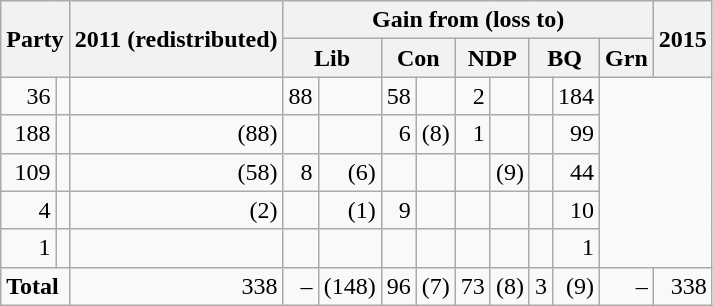<table class="wikitable" style="text-align:right">
<tr>
<th rowspan="2" colspan="2">Party</th>
<th rowspan="2">2011 (redistributed)</th>
<th colspan="9">Gain from (loss to)</th>
<th rowspan="2">2015</th>
</tr>
<tr>
<th colspan="2">Lib</th>
<th colspan="2">Con</th>
<th colspan="2">NDP</th>
<th colspan="2">BQ</th>
<th>Grn</th>
</tr>
<tr>
<td>36</td>
<td></td>
<td></td>
<td>88</td>
<td></td>
<td>58</td>
<td></td>
<td>2</td>
<td></td>
<td></td>
<td>184</td>
</tr>
<tr>
<td>188</td>
<td></td>
<td>(88)</td>
<td></td>
<td></td>
<td>6</td>
<td>(8)</td>
<td>1</td>
<td></td>
<td></td>
<td>99</td>
</tr>
<tr>
<td>109</td>
<td></td>
<td>(58)</td>
<td>8</td>
<td>(6)</td>
<td></td>
<td></td>
<td></td>
<td>(9)</td>
<td></td>
<td>44</td>
</tr>
<tr>
<td>4</td>
<td></td>
<td>(2)</td>
<td></td>
<td>(1)</td>
<td>9</td>
<td></td>
<td></td>
<td></td>
<td></td>
<td>10</td>
</tr>
<tr>
<td>1</td>
<td></td>
<td></td>
<td></td>
<td></td>
<td></td>
<td></td>
<td></td>
<td></td>
<td></td>
<td>1</td>
</tr>
<tr>
<td colspan="2" style="text-align:left;"><strong>Total</strong></td>
<td>338</td>
<td>–</td>
<td>(148)</td>
<td>96</td>
<td>(7)</td>
<td>73</td>
<td>(8)</td>
<td>3</td>
<td>(9)</td>
<td>–</td>
<td>338</td>
</tr>
</table>
